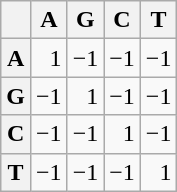<table class="wikitable">
<tr>
<th scope="col"></th>
<th scope="col">A</th>
<th scope="col">G</th>
<th scope="col">C</th>
<th scope="col">T</th>
</tr>
<tr style="text-align: right;">
<th scope="row">A</th>
<td>1</td>
<td>−1</td>
<td>−1</td>
<td>−1</td>
</tr>
<tr style="text-align: right;">
<th scope="row">G</th>
<td>−1</td>
<td>1</td>
<td>−1</td>
<td>−1</td>
</tr>
<tr style="text-align: right;">
<th scope="row">C</th>
<td>−1</td>
<td>−1</td>
<td>1</td>
<td>−1</td>
</tr>
<tr style="text-align: right;">
<th scope="row">T</th>
<td>−1</td>
<td>−1</td>
<td>−1</td>
<td>1</td>
</tr>
</table>
